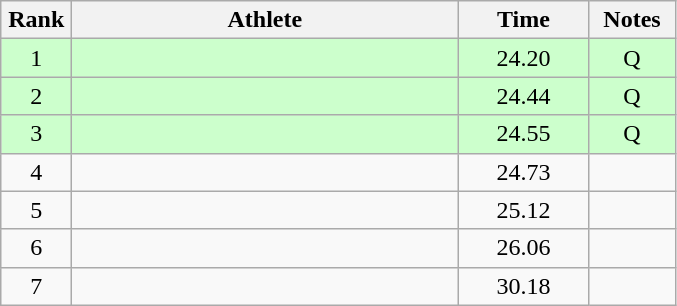<table class="wikitable" style="text-align:center">
<tr>
<th width=40>Rank</th>
<th width=250>Athlete</th>
<th width=80>Time</th>
<th width=50>Notes</th>
</tr>
<tr bgcolor=ccffcc>
<td>1</td>
<td align=left></td>
<td>24.20</td>
<td>Q</td>
</tr>
<tr bgcolor=ccffcc>
<td>2</td>
<td align=left></td>
<td>24.44</td>
<td>Q</td>
</tr>
<tr bgcolor=ccffcc>
<td>3</td>
<td align=left></td>
<td>24.55</td>
<td>Q</td>
</tr>
<tr>
<td>4</td>
<td align=left></td>
<td>24.73</td>
<td></td>
</tr>
<tr>
<td>5</td>
<td align=left></td>
<td>25.12</td>
<td></td>
</tr>
<tr>
<td>6</td>
<td align=left></td>
<td>26.06</td>
<td></td>
</tr>
<tr>
<td>7</td>
<td align=left></td>
<td>30.18</td>
<td></td>
</tr>
</table>
